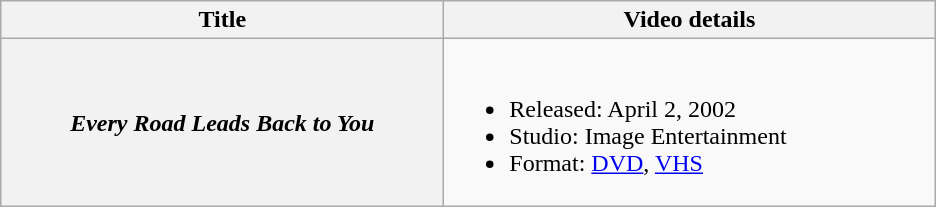<table class="wikitable plainrowheaders">
<tr>
<th style="width:18em;">Title</th>
<th style="width:20em;">Video details</th>
</tr>
<tr>
<th scope="row"><em>Every Road Leads Back to You</em></th>
<td><br><ul><li>Released: April 2, 2002</li><li>Studio: Image Entertainment</li><li>Format: <a href='#'>DVD</a>, <a href='#'>VHS</a></li></ul></td>
</tr>
</table>
